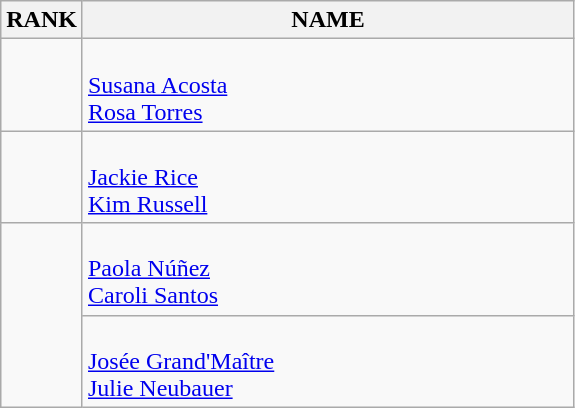<table class="wikitable">
<tr>
<th>RANK</th>
<th style="width: 20em">NAME</th>
</tr>
<tr>
<td align="center"></td>
<td><strong></strong><br><a href='#'>Susana Acosta</a><br><a href='#'>Rosa Torres</a></td>
</tr>
<tr>
<td align="center"></td>
<td><strong></strong><br><a href='#'>Jackie Rice</a><br><a href='#'>Kim Russell</a></td>
</tr>
<tr>
<td rowspan=2 align="center"></td>
<td><strong></strong><br><a href='#'>Paola Núñez</a><br><a href='#'>Caroli Santos</a></td>
</tr>
<tr>
<td><strong></strong><br><a href='#'>Josée Grand'Maître</a><br><a href='#'>Julie Neubauer</a></td>
</tr>
</table>
